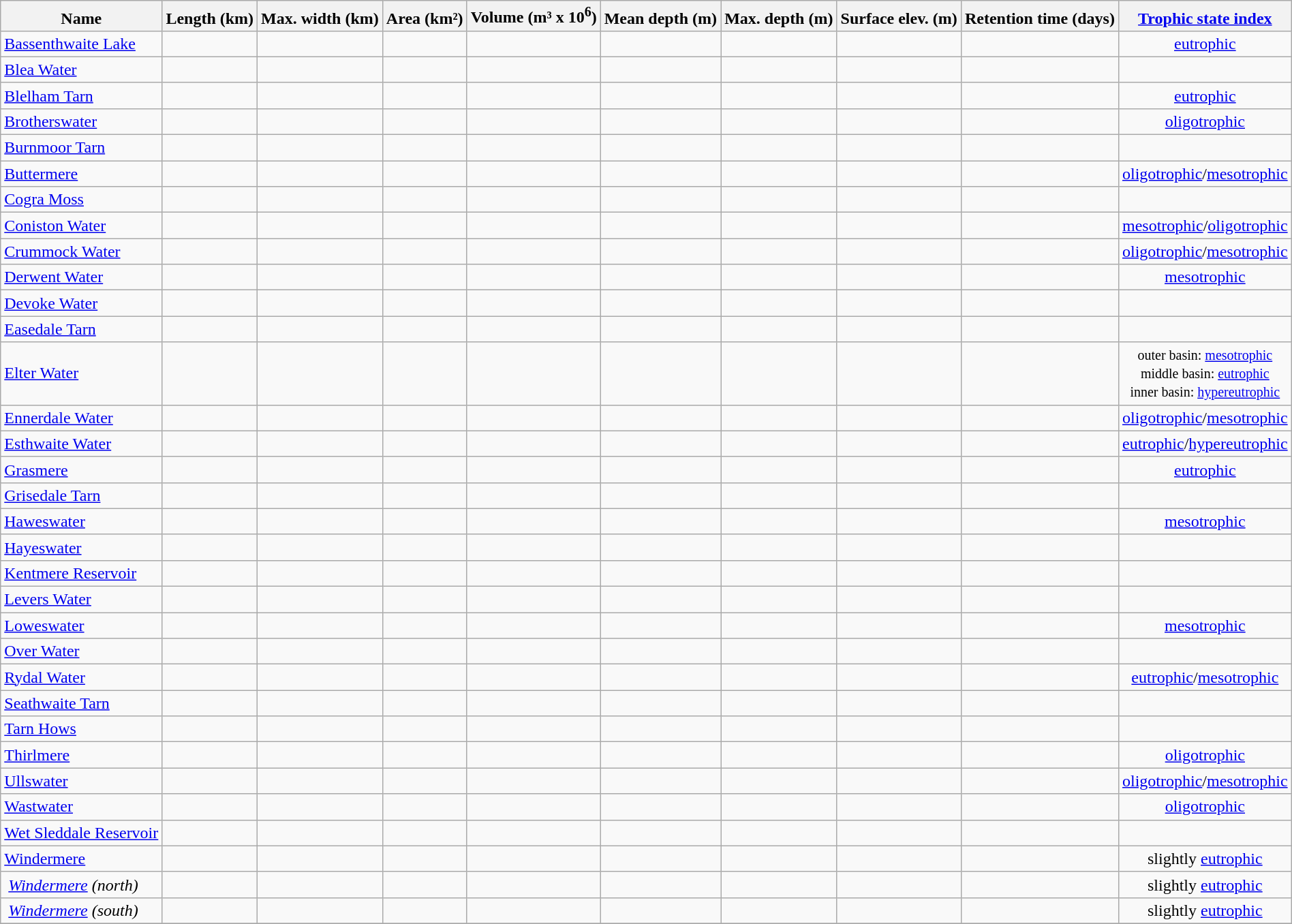<table class="sortable wikitable"  style="width:100%">
<tr>
<th align="left" valign="bottom">Name</th>
<th align="center" valign="bottom">Length (km)</th>
<th align="center" valign="bottom">Max. width (km)</th>
<th align="center" valign="bottom">Area (km²)</th>
<th align="center" valign="bottom">Volume (m³ x 10<sup>6</sup>)</th>
<th align="center" valign="bottom">Mean depth (m)</th>
<th align="center" valign="bottom">Max. depth (m)</th>
<th align="center" valign="bottom">Surface elev. (m)</th>
<th align="center" valign="bottom">Retention time (days)</th>
<th align="center" valign="bottom"><a href='#'>Trophic state index</a></th>
</tr>
<tr>
<td><a href='#'>Bassenthwaite Lake</a></td>
<td align="right" valign="bottom"></td>
<td align="right" valign="bottom"></td>
<td align="right" valign="bottom"></td>
<td align="right" valign="bottom"></td>
<td align="right" valign="bottom"></td>
<td align="right" valign="bottom"></td>
<td align="right" valign="bottom"></td>
<td align="right" valign="bottom"></td>
<td align="center" valign="bottom"><a href='#'>eutrophic</a></td>
</tr>
<tr>
<td><a href='#'>Blea Water</a></td>
<td align="right" valign="bottom"></td>
<td align="right" valign="bottom"></td>
<td align="right" valign="bottom"></td>
<td align="right" valign="bottom"></td>
<td align="right" valign="bottom"></td>
<td align="right" valign="bottom"></td>
<td align="right" valign="bottom"></td>
<td align="right" valign="bottom"></td>
<td align="right" valign="bottom"></td>
</tr>
<tr>
<td><a href='#'>Blelham Tarn</a></td>
<td align="right" valign="bottom"></td>
<td align="right" valign="bottom"></td>
<td align="right" valign="bottom"></td>
<td align="right" valign="bottom"></td>
<td align="right" valign="bottom"></td>
<td align="right" valign="bottom"></td>
<td align="right" valign="bottom"></td>
<td align="right" valign="bottom"></td>
<td align="center" valign="bottom"><a href='#'>eutrophic</a></td>
</tr>
<tr>
<td><a href='#'>Brotherswater</a></td>
<td align="right" valign="bottom"></td>
<td align="right" valign="bottom"></td>
<td align="right" valign="bottom"></td>
<td align="right" valign="bottom"></td>
<td align="right" valign="bottom"></td>
<td align="right" valign="bottom"></td>
<td align="right" valign="bottom"></td>
<td align="right" valign="bottom"></td>
<td align="center" valign="bottom"><a href='#'>oligotrophic</a></td>
</tr>
<tr>
<td><a href='#'>Burnmoor Tarn</a></td>
<td align="right" valign="bottom"></td>
<td align="right" valign="bottom"></td>
<td align="right" valign="bottom"></td>
<td align="right" valign="bottom"></td>
<td align="right" valign="bottom"></td>
<td align="right" valign="bottom"></td>
<td align="right" valign="bottom"></td>
<td align="right" valign="bottom"></td>
<td align="right" valign="bottom"></td>
</tr>
<tr>
<td><a href='#'>Buttermere</a></td>
<td align="right" valign="bottom"></td>
<td align="right" valign="bottom"></td>
<td align="right" valign="bottom"></td>
<td align="right" valign="bottom"></td>
<td align="right" valign="bottom"></td>
<td align="right" valign="bottom"></td>
<td align="right" valign="bottom"></td>
<td align="right" valign="bottom"></td>
<td align="center" valign="bottom"><a href='#'>oligotrophic</a>/<a href='#'>mesotrophic</a></td>
</tr>
<tr>
<td><a href='#'>Cogra Moss</a></td>
<td align="right" valign="bottom"></td>
<td align="right" valign="bottom"></td>
<td align="right" valign="bottom"></td>
<td align="right" valign="bottom"></td>
<td align="right" valign="bottom"></td>
<td align="right" valign="bottom"></td>
<td align="right" valign="bottom"></td>
<td align="right" valign="bottom"></td>
<td align="right" valign="bottom"></td>
</tr>
<tr>
<td><a href='#'>Coniston Water</a></td>
<td align="right" valign="bottom"></td>
<td align="right" valign="bottom"></td>
<td align="right" valign="bottom"></td>
<td align="right" valign="bottom"></td>
<td align="right" valign="bottom"></td>
<td align="right" valign="bottom"></td>
<td align="right" valign="bottom"></td>
<td align="right" valign="bottom"></td>
<td align="center" valign="bottom"><a href='#'>mesotrophic</a>/<a href='#'>oligotrophic</a></td>
</tr>
<tr>
<td><a href='#'>Crummock Water</a></td>
<td align="right" valign="bottom"></td>
<td align="right" valign="bottom"></td>
<td align="right" valign="bottom"></td>
<td align="right" valign="bottom"></td>
<td align="right" valign="bottom"></td>
<td align="right" valign="bottom"></td>
<td align="right" valign="bottom"></td>
<td align="right" valign="bottom"></td>
<td align="center" valign="bottom"><a href='#'>oligotrophic</a>/<a href='#'>mesotrophic</a></td>
</tr>
<tr>
<td><a href='#'>Derwent Water</a></td>
<td align="right" valign="bottom"></td>
<td align="right" valign="bottom"></td>
<td align="right" valign="bottom"></td>
<td align="right" valign="bottom"></td>
<td align="right" valign="bottom"></td>
<td align="right" valign="bottom"></td>
<td align="right" valign="bottom"></td>
<td align="right" valign="bottom"></td>
<td align="center" valign="bottom"><a href='#'>mesotrophic</a></td>
</tr>
<tr>
<td><a href='#'>Devoke Water</a></td>
<td align="right" valign="bottom"></td>
<td align="right" valign="bottom"></td>
<td align="right" valign="bottom"></td>
<td align="right" valign="bottom"></td>
<td align="right" valign="bottom"></td>
<td align="right" valign="bottom"></td>
<td align="right" valign="bottom"></td>
<td align="right" valign="bottom"></td>
<td align="right" valign="bottom"></td>
</tr>
<tr>
<td><a href='#'>Easedale Tarn</a></td>
<td align="right" valign="bottom"></td>
<td align="right" valign="bottom"></td>
<td align="right" valign="bottom"></td>
<td align="right" valign="bottom"></td>
<td align="right" valign="bottom"></td>
<td align="right" valign="bottom"></td>
<td align="right" valign="bottom"></td>
<td align="right" valign="bottom"></td>
<td align="right" valign="bottom"></td>
</tr>
<tr>
<td><a href='#'>Elter Water</a></td>
<td align="right" valign="bottom"></td>
<td align="right" valign="bottom"></td>
<td align="right" valign="bottom"></td>
<td align="right" valign="bottom"></td>
<td align="right" valign="bottom"></td>
<td align="right" valign="bottom"></td>
<td align="right" valign="bottom"></td>
<td align="right" valign="bottom"></td>
<td align="center" valign="bottom"><small>outer basin: <a href='#'>mesotrophic</a><br>middle basin: <a href='#'>eutrophic</a><br>inner basin: <a href='#'>hypereutrophic</a></small></td>
</tr>
<tr>
<td><a href='#'>Ennerdale Water</a></td>
<td align="right" valign="bottom"></td>
<td align="right" valign="bottom"></td>
<td align="right" valign="bottom"></td>
<td align="right" valign="bottom"></td>
<td align="right" valign="bottom"></td>
<td align="right" valign="bottom"></td>
<td align="right" valign="bottom"></td>
<td align="right" valign="bottom"></td>
<td align="center" valign="bottom"><a href='#'>oligotrophic</a>/<a href='#'>mesotrophic</a></td>
</tr>
<tr>
<td><a href='#'>Esthwaite Water</a></td>
<td align="right" valign="bottom"></td>
<td align="right" valign="bottom"></td>
<td align="right" valign="bottom"></td>
<td align="right" valign="bottom"></td>
<td align="right" valign="bottom"></td>
<td align="right" valign="bottom"></td>
<td align="right" valign="bottom"></td>
<td align="right" valign="bottom"></td>
<td align="center" valign="bottom"><a href='#'>eutrophic</a>/<a href='#'>hypereutrophic</a></td>
</tr>
<tr>
<td><a href='#'>Grasmere</a></td>
<td align="right" valign="bottom"></td>
<td align="right" valign="bottom"></td>
<td align="right" valign="bottom"></td>
<td align="right" valign="bottom"></td>
<td align="right" valign="bottom"></td>
<td align="right" valign="bottom"></td>
<td align="right" valign="bottom"></td>
<td align="right" valign="bottom"></td>
<td align="center" valign="bottom"><a href='#'>eutrophic</a></td>
</tr>
<tr>
<td><a href='#'>Grisedale Tarn</a></td>
<td align="right" valign="bottom"></td>
<td align="right" valign="bottom"></td>
<td align="right" valign="bottom"></td>
<td align="right" valign="bottom"></td>
<td align="right" valign="bottom"></td>
<td align="right" valign="bottom"></td>
<td align="right" valign="bottom"></td>
<td align="right" valign="bottom"></td>
<td align="right" valign="bottom"></td>
</tr>
<tr>
<td><a href='#'>Haweswater</a></td>
<td align="right" valign="bottom"></td>
<td align="right" valign="bottom"></td>
<td align="right" valign="bottom"></td>
<td align="right" valign="bottom"></td>
<td align="right" valign="bottom"></td>
<td align="right" valign="bottom"></td>
<td align="right" valign="bottom"></td>
<td align="right" valign="bottom"></td>
<td align="center" valign="bottom"><a href='#'>mesotrophic</a></td>
</tr>
<tr>
<td><a href='#'>Hayeswater</a></td>
<td align="right" valign="bottom"></td>
<td align="right" valign="bottom"></td>
<td align="right" valign="bottom"></td>
<td align="right" valign="bottom"></td>
<td align="right" valign="bottom"></td>
<td align="right" valign="bottom"></td>
<td align="right" valign="bottom"></td>
<td align="right" valign="bottom"></td>
<td align="right" valign="bottom"></td>
</tr>
<tr>
<td><a href='#'>Kentmere Reservoir</a></td>
<td align="right" valign="bottom"></td>
<td align="right" valign="bottom"></td>
<td align="right" valign="bottom"></td>
<td align="right" valign="bottom"></td>
<td align="right" valign="bottom"></td>
<td align="right" valign="bottom"></td>
<td align="right" valign="bottom"></td>
<td align="right" valign="bottom"></td>
<td align="right" valign="bottom"></td>
</tr>
<tr>
<td><a href='#'>Levers Water</a></td>
<td align="right" valign="bottom"></td>
<td align="right" valign="bottom"></td>
<td align="right" valign="bottom"></td>
<td align="right" valign="bottom"></td>
<td align="right" valign="bottom"></td>
<td align="right" valign="bottom"></td>
<td align="right" valign="bottom"></td>
<td align="right" valign="bottom"></td>
<td align="right" valign="bottom"></td>
</tr>
<tr>
<td><a href='#'>Loweswater</a></td>
<td align="right" valign="bottom"></td>
<td align="right" valign="bottom"></td>
<td align="right" valign="bottom"></td>
<td align="right" valign="bottom"></td>
<td align="right" valign="bottom"></td>
<td align="right" valign="bottom"></td>
<td align="right" valign="bottom"></td>
<td align="right" valign="bottom"></td>
<td align="center" valign="bottom"><a href='#'>mesotrophic</a></td>
</tr>
<tr>
<td><a href='#'>Over Water</a></td>
<td align="right" valign="bottom"></td>
<td align="right" valign="bottom"></td>
<td align="right" valign="bottom"></td>
<td align="right" valign="bottom"></td>
<td align="right" valign="bottom"></td>
<td align="right" valign="bottom"></td>
<td align="right" valign="bottom"></td>
<td align="right" valign="bottom"></td>
<td align="right" valign="bottom"></td>
</tr>
<tr>
<td><a href='#'>Rydal Water</a></td>
<td align="right" valign="bottom"></td>
<td align="right" valign="bottom"></td>
<td align="right" valign="bottom"></td>
<td align="right" valign="bottom"></td>
<td align="right" valign="bottom"></td>
<td align="right" valign="bottom"></td>
<td align="right" valign="bottom"></td>
<td align="right" valign="bottom"></td>
<td align="center" valign="bottom"><a href='#'>eutrophic</a>/<a href='#'>mesotrophic</a></td>
</tr>
<tr>
<td><a href='#'>Seathwaite Tarn</a></td>
<td align="right" valign="bottom"></td>
<td align="right" valign="bottom"></td>
<td align="right" valign="bottom"></td>
<td align="right" valign="bottom"></td>
<td align="right" valign="bottom"></td>
<td align="right" valign="bottom"></td>
<td align="right" valign="bottom"></td>
<td align="right" valign="bottom"></td>
<td align="right" valign="bottom"></td>
</tr>
<tr>
<td><a href='#'>Tarn Hows</a></td>
<td align="right" valign="bottom"></td>
<td align="right" valign="bottom"></td>
<td align="right" valign="bottom"></td>
<td align="right" valign="bottom"></td>
<td align="right" valign="bottom"></td>
<td align="right" valign="bottom"></td>
<td align="right" valign="bottom"></td>
<td align="right" valign="bottom"></td>
<td align="right" valign="bottom"></td>
</tr>
<tr>
<td><a href='#'>Thirlmere</a></td>
<td align="right" valign="bottom"></td>
<td align="right" valign="bottom"></td>
<td align="right" valign="bottom"></td>
<td align="right" valign="bottom"></td>
<td align="right" valign="bottom"></td>
<td align="right" valign="bottom"></td>
<td align="right" valign="bottom"></td>
<td align="right" valign="bottom"></td>
<td align="center" valign="bottom"><a href='#'>oligotrophic</a></td>
</tr>
<tr>
<td><a href='#'>Ullswater</a></td>
<td align="right" valign="bottom"></td>
<td align="right" valign="bottom"></td>
<td align="right" valign="bottom"></td>
<td align="right" valign="bottom"></td>
<td align="right" valign="bottom"></td>
<td align="right" valign="bottom"></td>
<td align="right" valign="bottom"></td>
<td align="right" valign="bottom"></td>
<td align="center" valign="bottom"><a href='#'>oligotrophic</a>/<a href='#'>mesotrophic</a></td>
</tr>
<tr>
<td><a href='#'>Wastwater</a></td>
<td align="right" valign="bottom"></td>
<td align="right" valign="bottom"></td>
<td align="right" valign="bottom"></td>
<td align="right" valign="bottom"></td>
<td align="right" valign="bottom"></td>
<td align="right" valign="bottom"></td>
<td align="right" valign="bottom"></td>
<td align="right" valign="bottom"></td>
<td align="center" valign="bottom"><a href='#'>oligotrophic</a></td>
</tr>
<tr>
<td><a href='#'>Wet Sleddale Reservoir</a></td>
<td align="right" valign="bottom"></td>
<td align="right" valign="bottom"></td>
<td align="right" valign="bottom"></td>
<td align="right" valign="bottom"></td>
<td align="right" valign="bottom"></td>
<td align="right" valign="bottom"></td>
<td align="right" valign="bottom"></td>
<td align="right" valign="bottom"></td>
<td align="right" valign="bottom"></td>
</tr>
<tr>
<td><a href='#'>Windermere</a></td>
<td align="right" valign="bottom"></td>
<td align="right" valign="bottom"></td>
<td align="right" valign="bottom"></td>
<td align="right" valign="bottom"></td>
<td align="right" valign="bottom"></td>
<td align="right" valign="bottom"></td>
<td align="right" valign="bottom"></td>
<td align="right" valign="bottom"> </td>
<td align="center" valign="bottom">slightly <a href='#'>eutrophic</a></td>
</tr>
<tr>
<td> <em><a href='#'>Windermere</a> (north)</em></td>
<td align="right" valign="bottom"></td>
<td align="right" valign="bottom"></td>
<td align="right" valign="bottom"></td>
<td align="right" valign="bottom"></td>
<td align="right" valign="bottom"></td>
<td align="right" valign="bottom"></td>
<td align="right" valign="bottom"></td>
<td align="right" valign="bottom"></td>
<td align="center" valign="bottom">slightly <a href='#'>eutrophic</a></td>
</tr>
<tr>
<td> <em><a href='#'>Windermere</a> (south)</em></td>
<td align="right" valign="bottom"></td>
<td align="right" valign="bottom"></td>
<td align="right" valign="bottom"></td>
<td align="right" valign="bottom"></td>
<td align="right" valign="bottom"></td>
<td align="right" valign="bottom"></td>
<td align="right" valign="bottom"></td>
<td align="right" valign="bottom"></td>
<td align="center" valign="bottom">slightly <a href='#'>eutrophic</a></td>
</tr>
<tr>
</tr>
</table>
